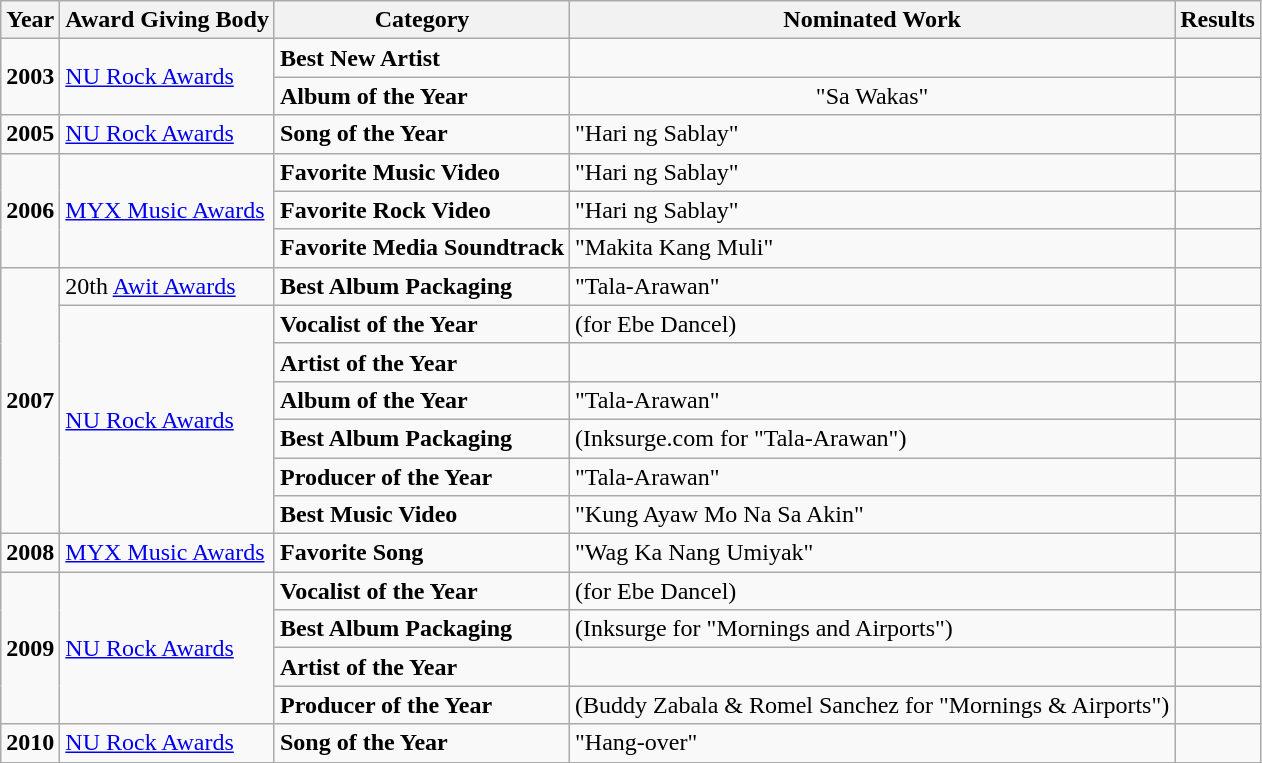<table class="wikitable">
<tr>
<th>Year</th>
<th>Award Giving Body</th>
<th>Category</th>
<th>Nominated Work</th>
<th>Results</th>
</tr>
<tr>
<td rowspan=2><strong>2003</strong></td>
<td rowspan=2><a href='#'>NU Rock Awards</a></td>
<td><strong>Best New Artist</strong></td>
<td></td>
<td></td>
</tr>
<tr>
<td><strong>Album of the Year</strong></td>
<td align=center>"Sa Wakas"</td>
<td></td>
</tr>
<tr>
<td><strong>2005</strong></td>
<td><a href='#'>NU Rock Awards</a></td>
<td><strong>Song of the Year</strong></td>
<td>"Hari ng Sablay"</td>
<td></td>
</tr>
<tr>
<td rowspan=3><strong>2006</strong></td>
<td rowspan=3><a href='#'>MYX Music Awards</a></td>
<td><strong>Favorite Music Video</strong></td>
<td>"Hari ng Sablay"</td>
<td></td>
</tr>
<tr>
<td><strong>Favorite Rock Video</strong></td>
<td>"Hari ng Sablay"</td>
<td></td>
</tr>
<tr>
<td><strong>Favorite Media Soundtrack</strong></td>
<td>"Makita Kang Muli"</td>
<td></td>
</tr>
<tr>
<td rowspan=7><strong>2007</strong></td>
<td>20th <a href='#'>Awit Awards</a></td>
<td><strong>Best Album Packaging</strong></td>
<td>"Tala-Arawan"</td>
<td></td>
</tr>
<tr>
<td rowspan=6><a href='#'>NU Rock Awards</a></td>
<td><strong>Vocalist of the Year</strong></td>
<td>(for Ebe Dancel)</td>
<td></td>
</tr>
<tr>
<td><strong>Artist of the Year</strong></td>
<td></td>
<td></td>
</tr>
<tr>
<td><strong>Album of the Year</strong></td>
<td>"Tala-Arawan"</td>
<td></td>
</tr>
<tr>
<td><strong>Best Album Packaging</strong></td>
<td>(Inksurge.com for "Tala-Arawan")</td>
<td></td>
</tr>
<tr>
<td><strong>Producer of the Year</strong></td>
<td>"Tala-Arawan"</td>
<td></td>
</tr>
<tr>
<td><strong>Best Music Video</strong></td>
<td>"Kung Ayaw Mo Na Sa Akin"</td>
<td></td>
</tr>
<tr>
<td><strong>2008</strong></td>
<td><a href='#'>MYX Music Awards</a></td>
<td><strong>Favorite Song</strong></td>
<td>"Wag Ka Nang Umiyak"</td>
<td></td>
</tr>
<tr>
<td rowspan=4><strong>2009</strong></td>
<td rowspan=4><a href='#'>NU Rock Awards</a></td>
<td><strong>Vocalist of the Year</strong></td>
<td>(for Ebe Dancel)</td>
<td></td>
</tr>
<tr>
<td><strong>Best Album Packaging</strong></td>
<td>(Inksurge for "Mornings and Airports")</td>
<td></td>
</tr>
<tr>
<td><strong>Artist of the Year</strong></td>
<td></td>
<td></td>
</tr>
<tr>
<td><strong>Producer of the Year</strong></td>
<td>(Buddy Zabala & Romel Sanchez for "Mornings & Airports")</td>
<td></td>
</tr>
<tr>
<td><strong>2010</strong></td>
<td><a href='#'>NU Rock Awards</a></td>
<td><strong>Song of the Year</strong></td>
<td>"Hang-over"</td>
<td></td>
</tr>
</table>
